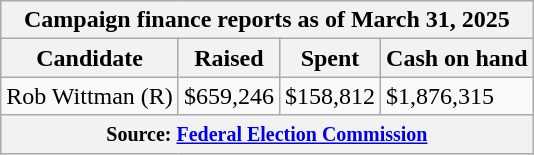<table class="wikitable sortable">
<tr>
<th colspan=4>Campaign finance reports as of March 31, 2025</th>
</tr>
<tr style="text-align:center;">
<th>Candidate</th>
<th>Raised</th>
<th>Spent</th>
<th>Cash on hand</th>
</tr>
<tr>
<td>Rob Wittman (R)</td>
<td>$659,246</td>
<td>$158,812</td>
<td>$1,876,315</td>
</tr>
<tr>
<th colspan="4"><small>Source: <a href='#'>Federal Election Commission</a></small></th>
</tr>
</table>
